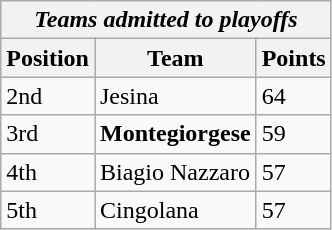<table class="wikitable">
<tr>
<th colspan="3"><em>Teams admitted to playoffs</em></th>
</tr>
<tr>
<th>Position</th>
<th>Team</th>
<th>Points</th>
</tr>
<tr>
<td>2nd</td>
<td>Jesina</td>
<td>64</td>
</tr>
<tr>
<td>3rd</td>
<td><strong>Montegiorgese</strong></td>
<td>59</td>
</tr>
<tr>
<td>4th</td>
<td>Biagio Nazzaro</td>
<td>57</td>
</tr>
<tr>
<td>5th</td>
<td>Cingolana</td>
<td>57</td>
</tr>
</table>
